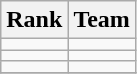<table class="wikitable" border="1">
<tr>
<th>Rank</th>
<th>Team</th>
</tr>
<tr>
<td align=center></td>
<td></td>
</tr>
<tr>
<td align=center></td>
<td></td>
</tr>
<tr>
<td align=center></td>
<td></td>
</tr>
<tr>
</tr>
</table>
